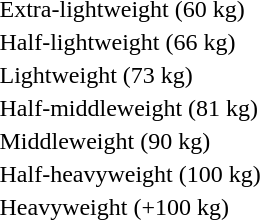<table>
<tr>
<td rowspan=2>Extra-lightweight (60 kg)</td>
<td rowspan=2></td>
<td rowspan=2></td>
<td></td>
</tr>
<tr>
<td></td>
</tr>
<tr>
<td rowspan=2>Half-lightweight (66 kg)</td>
<td rowspan=2></td>
<td rowspan=2></td>
<td></td>
</tr>
<tr>
<td></td>
</tr>
<tr>
<td rowspan=2>Lightweight (73 kg)</td>
<td rowspan=2></td>
<td rowspan=2></td>
<td></td>
</tr>
<tr>
<td></td>
</tr>
<tr>
<td rowspan=2>Half-middleweight (81 kg)</td>
<td rowspan=2></td>
<td rowspan=2></td>
<td></td>
</tr>
<tr>
<td></td>
</tr>
<tr>
<td rowspan=2>Middleweight (90 kg)</td>
<td rowspan=2></td>
<td rowspan=2></td>
<td></td>
</tr>
<tr>
<td></td>
</tr>
<tr>
<td rowspan=2>Half-heavyweight (100 kg)</td>
<td rowspan=2></td>
<td rowspan=2></td>
<td></td>
</tr>
<tr>
<td></td>
</tr>
<tr>
<td rowspan=2>Heavyweight (+100 kg)</td>
<td rowspan=2></td>
<td rowspan=2></td>
<td></td>
</tr>
<tr>
<td></td>
</tr>
</table>
